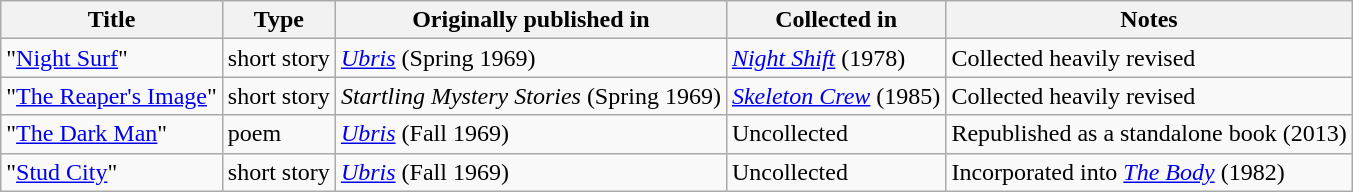<table class="wikitable">
<tr>
<th>Title</th>
<th>Type</th>
<th>Originally published in</th>
<th>Collected in</th>
<th>Notes</th>
</tr>
<tr>
<td>"<a href='#'>Night Surf</a>"</td>
<td>short story</td>
<td><em><a href='#'>Ubris</a></em> (Spring 1969)</td>
<td><em><a href='#'>Night Shift</a></em> (1978)</td>
<td>Collected heavily revised</td>
</tr>
<tr>
<td>"<a href='#'>The Reaper's Image</a>"</td>
<td>short story</td>
<td><em>Startling Mystery Stories</em> (Spring 1969)</td>
<td><em><a href='#'>Skeleton Crew</a></em> (1985)</td>
<td>Collected heavily revised</td>
</tr>
<tr>
<td>"<a href='#'>The Dark Man</a>"</td>
<td>poem</td>
<td><em><a href='#'>Ubris</a></em> (Fall 1969)</td>
<td>Uncollected</td>
<td>Republished as a standalone book (2013)</td>
</tr>
<tr>
<td>"<a href='#'>Stud City</a>"</td>
<td>short story</td>
<td><em><a href='#'>Ubris</a></em> (Fall 1969)</td>
<td>Uncollected</td>
<td>Incorporated into <em><a href='#'>The Body</a></em> (1982)</td>
</tr>
</table>
